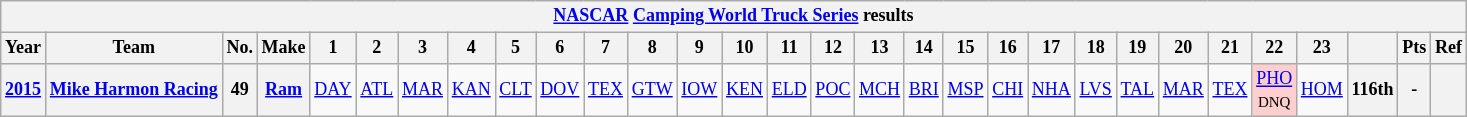<table class="wikitable" style="text-align:center; font-size:75%">
<tr>
<th colspan=45><a href='#'>NASCAR</a> <a href='#'>Camping World Truck Series</a> results</th>
</tr>
<tr>
<th>Year</th>
<th>Team</th>
<th>No.</th>
<th>Make</th>
<th>1</th>
<th>2</th>
<th>3</th>
<th>4</th>
<th>5</th>
<th>6</th>
<th>7</th>
<th>8</th>
<th>9</th>
<th>10</th>
<th>11</th>
<th>12</th>
<th>13</th>
<th>14</th>
<th>15</th>
<th>16</th>
<th>17</th>
<th>18</th>
<th>19</th>
<th>20</th>
<th>21</th>
<th>22</th>
<th>23</th>
<th></th>
<th>Pts</th>
<th>Ref</th>
</tr>
<tr>
<th><a href='#'>2015</a></th>
<th><a href='#'>Mike Harmon Racing</a></th>
<th>49</th>
<th><a href='#'>Ram</a></th>
<td><a href='#'>DAY</a></td>
<td><a href='#'>ATL</a></td>
<td><a href='#'>MAR</a></td>
<td><a href='#'>KAN</a></td>
<td><a href='#'>CLT</a></td>
<td><a href='#'>DOV</a></td>
<td><a href='#'>TEX</a></td>
<td><a href='#'>GTW</a></td>
<td><a href='#'>IOW</a></td>
<td><a href='#'>KEN</a></td>
<td><a href='#'>ELD</a></td>
<td><a href='#'>POC</a></td>
<td><a href='#'>MCH</a></td>
<td><a href='#'>BRI</a></td>
<td><a href='#'>MSP</a></td>
<td><a href='#'>CHI</a></td>
<td><a href='#'>NHA</a></td>
<td><a href='#'>LVS</a></td>
<td><a href='#'>TAL</a></td>
<td><a href='#'>MAR</a></td>
<td><a href='#'>TEX</a></td>
<td style="background:#FFCFCF;"><a href='#'>PHO</a><br><small>DNQ</small></td>
<td><a href='#'>HOM</a></td>
<th>116th</th>
<th>-</th>
<th></th>
</tr>
</table>
